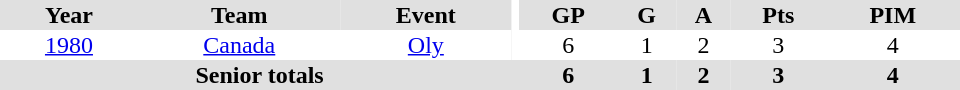<table border="0" cellpadding="1" cellspacing="0" ID="Table3" style="text-align:center; width:40em">
<tr bgcolor="#e0e0e0">
<th>Year</th>
<th>Team</th>
<th>Event</th>
<th rowspan="102" bgcolor="#ffffff"></th>
<th>GP</th>
<th>G</th>
<th>A</th>
<th>Pts</th>
<th>PIM</th>
</tr>
<tr>
<td><a href='#'>1980</a></td>
<td><a href='#'>Canada</a></td>
<td><a href='#'>Oly</a></td>
<td>6</td>
<td>1</td>
<td>2</td>
<td>3</td>
<td>4</td>
</tr>
<tr bgcolor="#e0e0e0">
<th colspan="4">Senior totals</th>
<th>6</th>
<th>1</th>
<th>2</th>
<th>3</th>
<th>4</th>
</tr>
</table>
